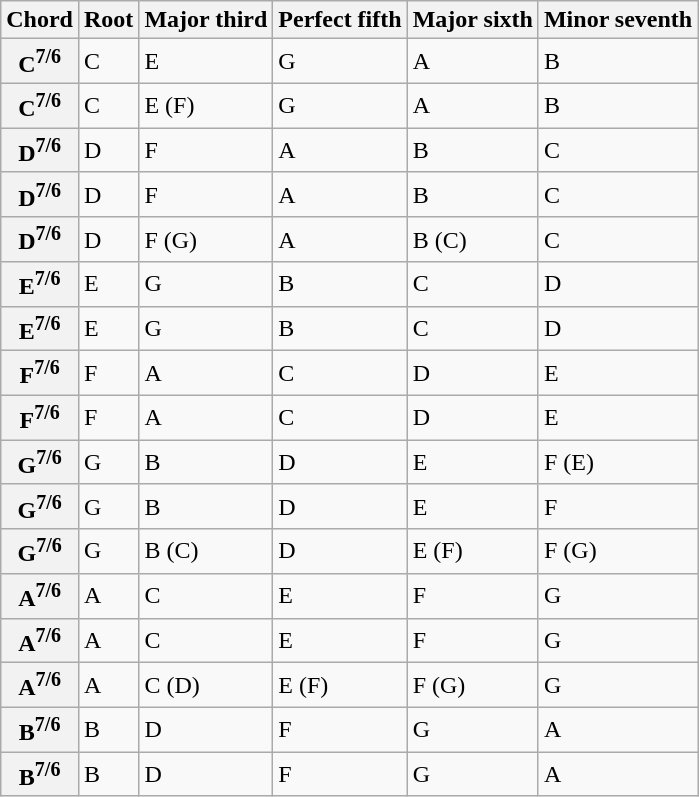<table class="wikitable">
<tr>
<th>Chord</th>
<th>Root</th>
<th>Major third</th>
<th>Perfect fifth</th>
<th>Major sixth</th>
<th>Minor seventh</th>
</tr>
<tr>
<th>C<sup>7/6</sup></th>
<td>C</td>
<td>E</td>
<td>G</td>
<td>A</td>
<td>B</td>
</tr>
<tr>
<th>C<sup>7/6</sup></th>
<td>C</td>
<td>E (F)</td>
<td>G</td>
<td>A</td>
<td>B</td>
</tr>
<tr>
<th>D<sup>7/6</sup></th>
<td>D</td>
<td>F</td>
<td>A</td>
<td>B</td>
<td>C</td>
</tr>
<tr>
<th>D<sup>7/6</sup></th>
<td>D</td>
<td>F</td>
<td>A</td>
<td>B</td>
<td>C</td>
</tr>
<tr>
<th>D<sup>7/6</sup></th>
<td>D</td>
<td>F (G)</td>
<td>A</td>
<td>B (C)</td>
<td>C</td>
</tr>
<tr>
<th>E<sup>7/6</sup></th>
<td>E</td>
<td>G</td>
<td>B</td>
<td>C</td>
<td>D</td>
</tr>
<tr>
<th>E<sup>7/6</sup></th>
<td>E</td>
<td>G</td>
<td>B</td>
<td>C</td>
<td>D</td>
</tr>
<tr>
<th>F<sup>7/6</sup></th>
<td>F</td>
<td>A</td>
<td>C</td>
<td>D</td>
<td>E</td>
</tr>
<tr>
<th>F<sup>7/6</sup></th>
<td>F</td>
<td>A</td>
<td>C</td>
<td>D</td>
<td>E</td>
</tr>
<tr>
<th>G<sup>7/6</sup></th>
<td>G</td>
<td>B</td>
<td>D</td>
<td>E</td>
<td>F (E)</td>
</tr>
<tr>
<th>G<sup>7/6</sup></th>
<td>G</td>
<td>B</td>
<td>D</td>
<td>E</td>
<td>F</td>
</tr>
<tr>
<th>G<sup>7/6</sup></th>
<td>G</td>
<td>B (C)</td>
<td>D</td>
<td>E (F)</td>
<td>F (G)</td>
</tr>
<tr>
<th>A<sup>7/6</sup></th>
<td>A</td>
<td>C</td>
<td>E</td>
<td>F</td>
<td>G</td>
</tr>
<tr>
<th>A<sup>7/6</sup></th>
<td>A</td>
<td>C</td>
<td>E</td>
<td>F</td>
<td>G</td>
</tr>
<tr>
<th>A<sup>7/6</sup></th>
<td>A</td>
<td>C (D)</td>
<td>E (F)</td>
<td>F (G)</td>
<td>G</td>
</tr>
<tr>
<th>B<sup>7/6</sup></th>
<td>B</td>
<td>D</td>
<td>F</td>
<td>G</td>
<td>A</td>
</tr>
<tr>
<th>B<sup>7/6</sup></th>
<td>B</td>
<td>D</td>
<td>F</td>
<td>G</td>
<td>A</td>
</tr>
</table>
